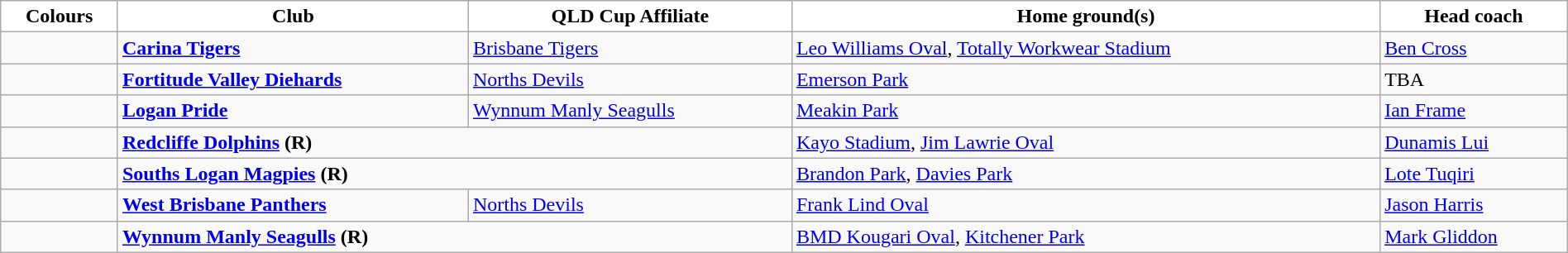<table class="wikitable" style="width:100%; text-align:left">
<tr>
<th style="background:white">Colours</th>
<th style="background:white">Club</th>
<th style="background:white">QLD Cup Affiliate</th>
<th style="background:white">Home ground(s)</th>
<th style="background:white">Head coach</th>
</tr>
<tr>
<td></td>
<td><strong><a href='#'>Carina Tigers</a></strong></td>
<td> <a href='#'>Brisbane Tigers</a></td>
<td><a href='#'>Leo Williams Oval</a>, <a href='#'>Totally Workwear Stadium</a></td>
<td><a href='#'>Ben Cross</a></td>
</tr>
<tr>
<td></td>
<td><strong><a href='#'>Fortitude Valley Diehards</a></strong></td>
<td> <a href='#'>Norths Devils</a></td>
<td><a href='#'>Emerson Park</a></td>
<td>TBA</td>
</tr>
<tr>
<td></td>
<td><strong><a href='#'>Logan Pride</a></strong></td>
<td> <a href='#'>Wynnum Manly Seagulls</a></td>
<td><a href='#'>Meakin Park</a></td>
<td><a href='#'>Ian Frame</a></td>
</tr>
<tr>
<td></td>
<td colspan="2"><strong><a href='#'>Redcliffe Dolphins</a> (R)</strong></td>
<td><a href='#'>Kayo Stadium</a>, <a href='#'>Jim Lawrie Oval</a></td>
<td><a href='#'>Dunamis Lui</a></td>
</tr>
<tr>
<td></td>
<td colspan="2"><strong><a href='#'>Souths Logan Magpies</a> (R)</strong></td>
<td><a href='#'>Brandon Park</a>, <a href='#'>Davies Park</a></td>
<td><a href='#'>Lote Tuqiri</a></td>
</tr>
<tr>
<td></td>
<td><strong><a href='#'>West Brisbane Panthers</a></strong></td>
<td> <a href='#'>Norths Devils</a></td>
<td><a href='#'>Frank Lind Oval</a></td>
<td><a href='#'>Jason Harris</a></td>
</tr>
<tr>
<td></td>
<td colspan="2"><strong><a href='#'>Wynnum Manly Seagulls</a> (R)</strong></td>
<td><a href='#'>BMD Kougari Oval</a>, <a href='#'>Kitchener Park</a></td>
<td><a href='#'>Mark Gliddon</a></td>
</tr>
</table>
